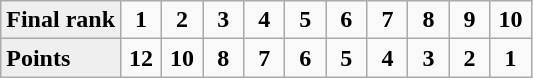<table class="wikitable" style="font-weight:bold; text-align:center">
<tr>
<td align=left bgcolor=#efefef>Final rank</td>
<td width=20>1</td>
<td width=20>2</td>
<td width=20>3</td>
<td width=20>4</td>
<td width=20>5</td>
<td width=20>6</td>
<td width=20>7</td>
<td width=20>8</td>
<td width=20>9</td>
<td width=20>10</td>
</tr>
<tr>
<td align=left bgcolor=#efefef>Points</td>
<td width=20>12</td>
<td width=20>10</td>
<td width=20>8</td>
<td width=20>7</td>
<td width=20>6</td>
<td width=20>5</td>
<td width=20>4</td>
<td width=20>3</td>
<td width=20>2</td>
<td width=20>1</td>
</tr>
</table>
